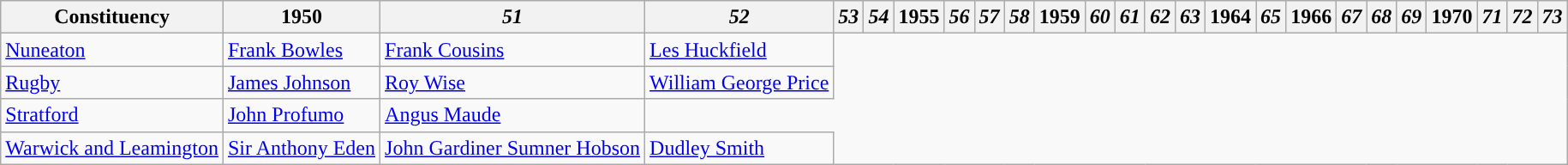<table class="wikitable">
<tr>
<th>Constituency</th>
<th>1950</th>
<th><em>51</em></th>
<th><em>52</em></th>
<th><em>53</em></th>
<th><em>54</em></th>
<th>1955</th>
<th><em>56</em></th>
<th><em>57</em></th>
<th><em>58</em></th>
<th>1959</th>
<th><em>60</em></th>
<th><em>61</em></th>
<th><em>62</em></th>
<th><em>63</em></th>
<th>1964</th>
<th><em>65</em></th>
<th>1966</th>
<th><em>67</em></th>
<th><em>68</em></th>
<th><em>69</em></th>
<th>1970</th>
<th><em>71</em></th>
<th><em>72</em></th>
<th><em>73</em></th>
</tr>
<tr>
<td><a href='#'>Nuneaton</a></td>
<td><a href='#'>Frank Bowles</a></td>
<td><a href='#'>Frank Cousins</a></td>
<td><a href='#'>Les Huckfield</a></td>
</tr>
<tr>
<td><a href='#'>Rugby</a></td>
<td><a href='#'>James Johnson</a></td>
<td><a href='#'>Roy Wise</a></td>
<td><a href='#'>William George Price</a></td>
</tr>
<tr>
<td><a href='#'>Stratford</a></td>
<td><a href='#'>John Profumo</a></td>
<td><a href='#'>Angus Maude</a></td>
</tr>
<tr>
<td><a href='#'>Warwick and Leamington</a></td>
<td><a href='#'>Sir Anthony Eden</a></td>
<td><a href='#'>John Gardiner Sumner Hobson</a></td>
<td><a href='#'>Dudley Smith</a></td>
</tr>
</table>
